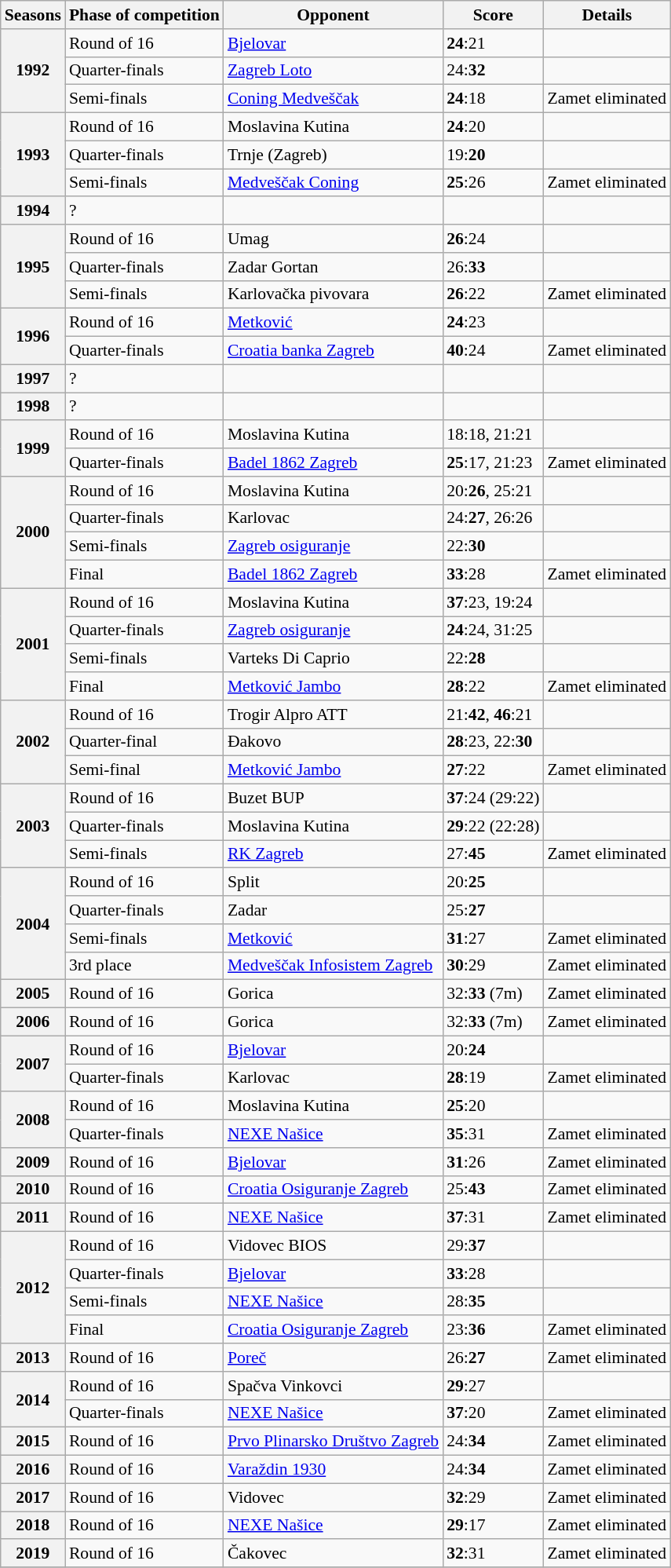<table class="wikitable" style="font-size: 90%">
<tr>
<th>Seasons</th>
<th>Phase of competition</th>
<th>Opponent</th>
<th>Score</th>
<th>Details</th>
</tr>
<tr>
<th rowspan="3">1992</th>
<td>Round of 16</td>
<td><a href='#'>Bjelovar</a></td>
<td><strong>24</strong>:21</td>
<td></td>
</tr>
<tr>
<td>Quarter-finals</td>
<td><a href='#'>Zagreb Loto</a></td>
<td>24:<strong>32</strong></td>
<td></td>
</tr>
<tr>
<td>Semi-finals</td>
<td><a href='#'>Coning Medveščak</a></td>
<td><strong>24</strong>:18</td>
<td>Zamet eliminated</td>
</tr>
<tr>
<th rowspan="3">1993</th>
<td>Round of 16</td>
<td>Moslavina Kutina</td>
<td><strong>24</strong>:20</td>
<td></td>
</tr>
<tr>
<td>Quarter-finals</td>
<td>Trnje (Zagreb)</td>
<td>19:<strong>20</strong></td>
<td></td>
</tr>
<tr>
<td>Semi-finals</td>
<td><a href='#'>Medveščak Coning</a></td>
<td><strong>25</strong>:26</td>
<td>Zamet eliminated</td>
</tr>
<tr>
<th rowspan="1">1994</th>
<td>?</td>
<td></td>
<td></td>
<td></td>
</tr>
<tr>
<th rowspan="3">1995</th>
<td>Round of 16</td>
<td>Umag</td>
<td><strong>26</strong>:24</td>
<td></td>
</tr>
<tr>
<td>Quarter-finals</td>
<td>Zadar Gortan</td>
<td>26:<strong>33</strong></td>
<td></td>
</tr>
<tr>
<td>Semi-finals</td>
<td>Karlovačka pivovara</td>
<td><strong>26</strong>:22</td>
<td>Zamet eliminated</td>
</tr>
<tr>
<th rowspan="2">1996</th>
<td>Round of 16</td>
<td><a href='#'>Metković</a></td>
<td><strong>24</strong>:23</td>
<td></td>
</tr>
<tr>
<td>Quarter-finals</td>
<td><a href='#'>Croatia banka Zagreb</a></td>
<td><strong>40</strong>:24</td>
<td>Zamet eliminated</td>
</tr>
<tr>
<th rowspan="1">1997</th>
<td>?</td>
<td></td>
<td></td>
<td></td>
</tr>
<tr>
<th rowspan="1">1998</th>
<td>?</td>
<td></td>
<td></td>
<td></td>
</tr>
<tr>
<th rowspan="2">1999</th>
<td>Round of 16</td>
<td>Moslavina Kutina</td>
<td>18:18, 21:21</td>
<td></td>
</tr>
<tr>
<td>Quarter-finals</td>
<td><a href='#'>Badel 1862 Zagreb</a></td>
<td><strong>25</strong>:17, 21:23</td>
<td>Zamet eliminated</td>
</tr>
<tr>
<th rowspan="4">2000</th>
<td>Round of 16</td>
<td>Moslavina Kutina</td>
<td>20:<strong>26</strong>, 25:21</td>
<td></td>
</tr>
<tr>
<td>Quarter-finals</td>
<td>Karlovac</td>
<td>24:<strong>27</strong>, 26:26</td>
<td></td>
</tr>
<tr>
<td>Semi-finals</td>
<td><a href='#'>Zagreb osiguranje</a></td>
<td>22:<strong>30</strong></td>
<td></td>
</tr>
<tr>
<td>Final</td>
<td><a href='#'>Badel 1862 Zagreb</a></td>
<td><strong>33</strong>:28</td>
<td>Zamet eliminated</td>
</tr>
<tr>
<th rowspan="4">2001</th>
<td>Round of 16</td>
<td>Moslavina Kutina</td>
<td><strong>37</strong>:23, 19:24</td>
<td></td>
</tr>
<tr>
<td>Quarter-finals</td>
<td><a href='#'>Zagreb osiguranje</a></td>
<td><strong>24</strong>:24, 31:25</td>
<td></td>
</tr>
<tr>
<td>Semi-finals</td>
<td>Varteks Di Caprio</td>
<td>22:<strong>28</strong></td>
<td></td>
</tr>
<tr>
<td>Final</td>
<td><a href='#'>Metković Jambo</a></td>
<td><strong>28</strong>:22</td>
<td>Zamet eliminated</td>
</tr>
<tr>
<th rowspan="3">2002</th>
<td>Round of 16</td>
<td>Trogir Alpro ATT</td>
<td>21:<strong>42</strong>, <strong>46</strong>:21</td>
<td></td>
</tr>
<tr>
<td>Quarter-final</td>
<td>Đakovo</td>
<td><strong>28</strong>:23, 22:<strong>30</strong></td>
<td></td>
</tr>
<tr>
<td>Semi-final</td>
<td><a href='#'>Metković Jambo</a></td>
<td><strong>27</strong>:22</td>
<td>Zamet eliminated</td>
</tr>
<tr>
<th rowspan="3">2003</th>
<td>Round of 16</td>
<td>Buzet BUP</td>
<td><strong>37</strong>:24 (29:22)</td>
<td></td>
</tr>
<tr>
<td>Quarter-finals</td>
<td>Moslavina Kutina</td>
<td><strong>29</strong>:22 (22:28)</td>
<td></td>
</tr>
<tr>
<td>Semi-finals</td>
<td><a href='#'>RK Zagreb</a></td>
<td>27:<strong>45</strong></td>
<td>Zamet eliminated</td>
</tr>
<tr>
<th rowspan="4">2004</th>
<td>Round of 16</td>
<td>Split</td>
<td>20:<strong>25</strong></td>
<td></td>
</tr>
<tr>
<td>Quarter-finals</td>
<td>Zadar</td>
<td>25:<strong>27</strong></td>
<td></td>
</tr>
<tr>
<td>Semi-finals</td>
<td><a href='#'>Metković</a></td>
<td><strong>31</strong>:27</td>
<td>Zamet eliminated</td>
</tr>
<tr>
<td>3rd place</td>
<td><a href='#'>Medveščak Infosistem Zagreb</a></td>
<td><strong>30</strong>:29</td>
<td>Zamet eliminated</td>
</tr>
<tr>
<th rowspan="1">2005</th>
<td>Round of 16</td>
<td>Gorica</td>
<td>32:<strong>33</strong> (7m)</td>
<td>Zamet eliminated</td>
</tr>
<tr>
<th rowspan="1">2006</th>
<td>Round of 16</td>
<td>Gorica</td>
<td>32:<strong>33</strong> (7m)</td>
<td>Zamet eliminated</td>
</tr>
<tr>
<th rowspan="2">2007</th>
<td>Round of 16</td>
<td><a href='#'>Bjelovar</a></td>
<td>20:<strong>24</strong></td>
<td></td>
</tr>
<tr>
<td>Quarter-finals</td>
<td>Karlovac</td>
<td><strong>28</strong>:19</td>
<td>Zamet eliminated</td>
</tr>
<tr>
<th rowspan="2">2008</th>
<td>Round of 16</td>
<td>Moslavina Kutina</td>
<td><strong>25</strong>:20</td>
<td></td>
</tr>
<tr>
<td>Quarter-finals</td>
<td><a href='#'>NEXE Našice</a></td>
<td><strong>35</strong>:31</td>
<td>Zamet eliminated</td>
</tr>
<tr>
<th rowspan="1">2009</th>
<td>Round of 16</td>
<td><a href='#'>Bjelovar</a></td>
<td><strong>31</strong>:26</td>
<td>Zamet eliminated</td>
</tr>
<tr>
<th rowspan="1">2010</th>
<td>Round of 16</td>
<td><a href='#'>Croatia Osiguranje Zagreb</a></td>
<td>25:<strong>43</strong></td>
<td>Zamet eliminated</td>
</tr>
<tr>
<th rowspan="1">2011</th>
<td>Round of 16</td>
<td><a href='#'>NEXE Našice</a></td>
<td><strong>37</strong>:31</td>
<td>Zamet eliminated</td>
</tr>
<tr>
<th rowspan="4">2012</th>
<td>Round of 16</td>
<td>Vidovec BIOS</td>
<td>29:<strong>37</strong></td>
<td></td>
</tr>
<tr>
<td>Quarter-finals</td>
<td><a href='#'>Bjelovar</a></td>
<td><strong>33</strong>:28</td>
<td></td>
</tr>
<tr>
<td>Semi-finals</td>
<td><a href='#'>NEXE Našice</a></td>
<td>28:<strong>35</strong></td>
<td></td>
</tr>
<tr>
<td>Final</td>
<td><a href='#'>Croatia Osiguranje Zagreb</a></td>
<td>23:<strong>36</strong></td>
<td>Zamet eliminated</td>
</tr>
<tr>
<th rowspan="1">2013</th>
<td>Round of 16</td>
<td><a href='#'>Poreč</a></td>
<td>26:<strong>27</strong></td>
<td>Zamet eliminated</td>
</tr>
<tr>
<th rowspan="2">2014</th>
<td>Round of 16</td>
<td>Spačva Vinkovci</td>
<td><strong>29</strong>:27</td>
<td></td>
</tr>
<tr>
<td>Quarter-finals</td>
<td><a href='#'>NEXE Našice</a></td>
<td><strong>37</strong>:20</td>
<td>Zamet eliminated</td>
</tr>
<tr>
<th rowspan="1">2015</th>
<td>Round of 16</td>
<td><a href='#'>Prvo Plinarsko Društvo Zagreb</a></td>
<td>24:<strong>34</strong></td>
<td>Zamet eliminated</td>
</tr>
<tr>
<th rowspan="1">2016</th>
<td>Round of 16</td>
<td><a href='#'>Varaždin 1930</a></td>
<td>24:<strong>34</strong></td>
<td>Zamet eliminated</td>
</tr>
<tr>
<th rowspan="1">2017</th>
<td>Round of 16</td>
<td>Vidovec</td>
<td><strong>32</strong>:29</td>
<td>Zamet eliminated</td>
</tr>
<tr>
<th rowspan="1">2018</th>
<td>Round of 16</td>
<td><a href='#'>NEXE Našice</a></td>
<td><strong>29</strong>:17</td>
<td>Zamet eliminated</td>
</tr>
<tr>
<th rowspan="1">2019</th>
<td>Round of 16</td>
<td>Čakovec</td>
<td><strong>32</strong>:31</td>
<td>Zamet eliminated</td>
</tr>
<tr>
</tr>
</table>
